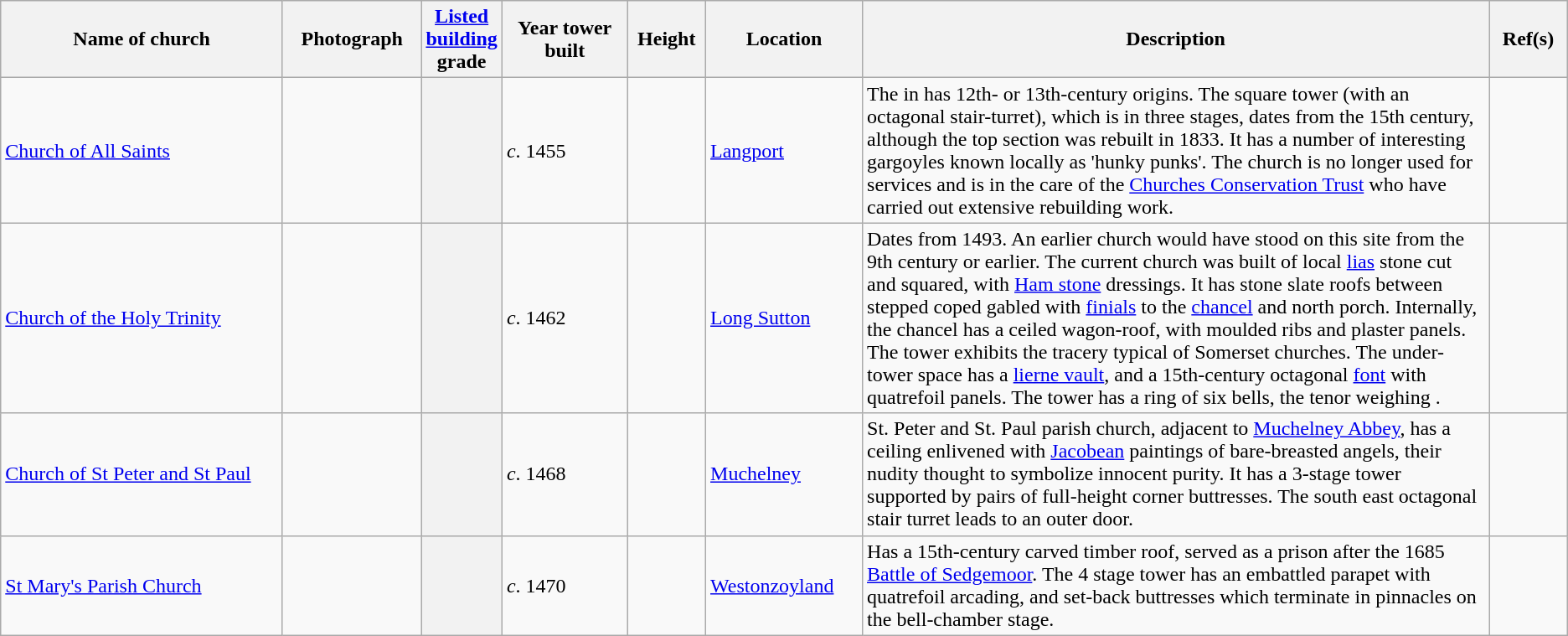<table class="wikitable sortable" width:100%; border:0px; text-align:left; line-height:150%;">
<tr>
<th height="17" width="18%">Name of church</th>
<th class="unsortable">Photograph</th>
<th height="17" width="5%"><a href='#'>Listed building</a> grade</th>
<th height="17" width="8%">Year tower built</th>
<th height="17" width="5%">Height</th>
<th height="17" width="10%">Location</th>
<th class="unsortable" height="17" width="40%">Description</th>
<th class="unsortable" height="17" width="5%">Ref(s)</th>
</tr>
<tr>
<td><a href='#'>Church of All Saints</a></td>
<td></td>
<th></th>
<td><em>c</em>. 1455</td>
<td></td>
<td><a href='#'>Langport</a><br></td>
<td>The in has 12th- or 13th-century origins. The square tower (with an octagonal stair-turret), which is in three stages, dates from the 15th century, although the top section was rebuilt in 1833. It has a number of interesting gargoyles known locally as 'hunky punks'. The church is no longer used for services and is in the care of the <a href='#'>Churches Conservation Trust</a> who have carried out extensive rebuilding work.</td>
<td></td>
</tr>
<tr>
<td><a href='#'>Church of the Holy Trinity</a></td>
<td></td>
<th></th>
<td><em>c</em>. 1462</td>
<td></td>
<td><a href='#'>Long Sutton</a><br></td>
<td>Dates from 1493. An earlier church would have stood on this site from the 9th century or earlier. The current church was built of local <a href='#'>lias</a> stone cut and squared, with <a href='#'>Ham stone</a> dressings. It has stone slate roofs between stepped coped gabled with <a href='#'>finials</a> to the <a href='#'>chancel</a> and north porch. Internally, the chancel has a ceiled wagon-roof, with moulded ribs and plaster panels. The tower exhibits the tracery typical of Somerset churches. The under-tower space has a <a href='#'>lierne vault</a>, and a 15th-century octagonal <a href='#'>font</a> with quatrefoil panels. The tower has a ring of six bells, the tenor weighing .</td>
<td></td>
</tr>
<tr>
<td><a href='#'>Church of St Peter and St Paul</a></td>
<td></td>
<th></th>
<td><em>c</em>. 1468</td>
<td></td>
<td><a href='#'>Muchelney</a><br></td>
<td>St. Peter and St. Paul parish church, adjacent to <a href='#'>Muchelney Abbey</a>, has a ceiling enlivened with <a href='#'>Jacobean</a> paintings of bare-breasted angels, their nudity thought to symbolize innocent purity. It has a 3-stage tower supported by pairs of full-height corner buttresses. The south east octagonal stair turret leads to an outer door.</td>
<td></td>
</tr>
<tr>
<td><a href='#'>St Mary's Parish Church</a></td>
<td></td>
<th></th>
<td><em>c</em>. 1470</td>
<td></td>
<td><a href='#'>Westonzoyland</a><br></td>
<td>Has a 15th-century carved timber roof, served as a prison after the 1685 <a href='#'>Battle of Sedgemoor</a>. The 4 stage tower has an embattled parapet with quatrefoil arcading, and set-back buttresses which terminate in pinnacles on the bell-chamber stage.</td>
<td></td>
</tr>
</table>
